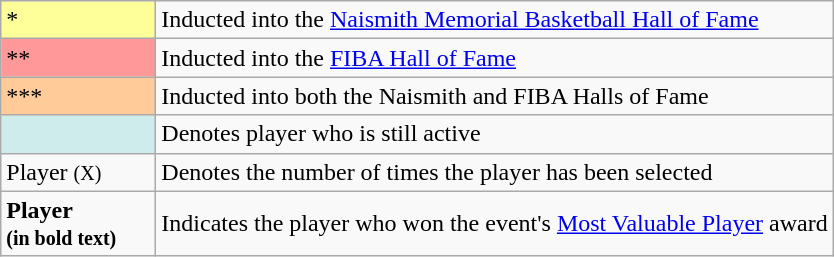<table class="wikitable sortable">
<tr>
<td style="background-color:#FFFF99; border:1px solid #aaaaaa; width:6em">*</td>
<td>Inducted into the <a href='#'>Naismith Memorial Basketball Hall of Fame</a></td>
</tr>
<tr>
<td style="background-color:#FF9999; border:1px solid #aaaaaa; width:6em">**</td>
<td>Inducted into the <a href='#'>FIBA Hall of Fame</a></td>
</tr>
<tr>
<td style="background-color:#FFCC99; border:1px solid #aaaaaa; width:6em">***</td>
<td>Inducted into both the Naismith and FIBA Halls of Fame</td>
</tr>
<tr>
<td style="background-color:#CFECEC; border:1px solid #aaaaaa; width:6em"></td>
<td>Denotes player who is still active</td>
</tr>
<tr>
<td>Player <small>(X)</small></td>
<td>Denotes the number of times the player has been selected</td>
</tr>
<tr>
<td><strong>Player<br><small>(in bold text)</small></strong></td>
<td>Indicates the player who won the event's <a href='#'>Most Valuable Player</a> award</td>
</tr>
</table>
